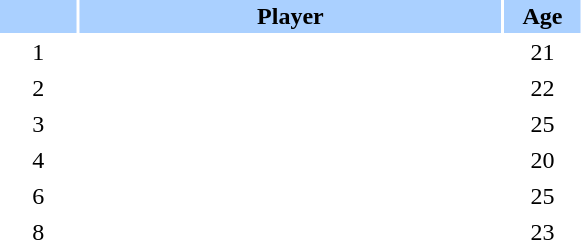<table class="sortable" border="0" cellspacing="2" cellpadding="2">
<tr style="background-color:#AAD0FF">
<th width=8%></th>
<th width=44%>Player</th>
<th width=8%>Age</th>
</tr>
<tr>
<td style="text-align: center;">1</td>
<td></td>
<td style="text-align: center;">21</td>
</tr>
<tr>
<td style="text-align: center;">2</td>
<td></td>
<td style="text-align: center;">22</td>
</tr>
<tr>
<td style="text-align: center;">3</td>
<td></td>
<td style="text-align: center;">25</td>
</tr>
<tr>
<td style="text-align: center;">4</td>
<td></td>
<td style="text-align: center;">20</td>
</tr>
<tr>
<td style="text-align: center;">6</td>
<td></td>
<td style="text-align: center;">25</td>
</tr>
<tr>
<td style="text-align: center;">8</td>
<td></td>
<td style="text-align: center;">23</td>
</tr>
</table>
